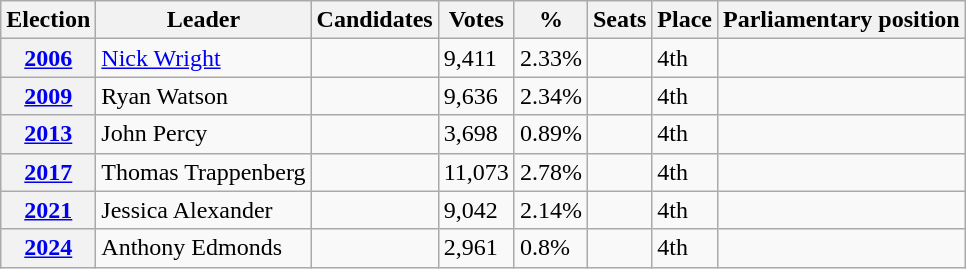<table class=wikitable style="text-align: left;">
<tr>
<th>Election</th>
<th>Leader</th>
<th>Candidates</th>
<th>Votes</th>
<th>%</th>
<th>Seats</th>
<th>Place</th>
<th>Parliamentary position</th>
</tr>
<tr>
<th><a href='#'>2006</a></th>
<td><a href='#'>Nick Wright</a></td>
<td></td>
<td>9,411</td>
<td>2.33%</td>
<td></td>
<td> 4th</td>
<td></td>
</tr>
<tr>
<th><a href='#'>2009</a></th>
<td>Ryan Watson</td>
<td></td>
<td>9,636</td>
<td>2.34%</td>
<td></td>
<td> 4th</td>
<td></td>
</tr>
<tr>
<th><a href='#'>2013</a></th>
<td>John Percy</td>
<td></td>
<td>3,698</td>
<td>0.89%</td>
<td></td>
<td> 4th</td>
<td></td>
</tr>
<tr>
<th><a href='#'>2017</a></th>
<td>Thomas Trappenberg</td>
<td></td>
<td>11,073</td>
<td>2.78%</td>
<td></td>
<td> 4th</td>
<td></td>
</tr>
<tr>
<th><a href='#'>2021</a></th>
<td>Jessica Alexander</td>
<td></td>
<td>9,042</td>
<td>2.14%</td>
<td></td>
<td> 4th</td>
<td></td>
</tr>
<tr>
<th><a href='#'>2024</a></th>
<td>Anthony Edmonds</td>
<td></td>
<td>2,961</td>
<td>0.8%</td>
<td></td>
<td> 4th</td>
<td></td>
</tr>
</table>
